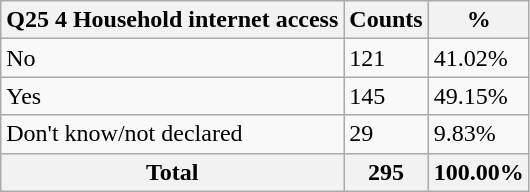<table class="wikitable sortable">
<tr>
<th>Q25 4 Household internet access</th>
<th>Counts</th>
<th>%</th>
</tr>
<tr>
<td>No</td>
<td>121</td>
<td>41.02%</td>
</tr>
<tr>
<td>Yes</td>
<td>145</td>
<td>49.15%</td>
</tr>
<tr>
<td>Don't know/not declared</td>
<td>29</td>
<td>9.83%</td>
</tr>
<tr>
<th>Total</th>
<th>295</th>
<th>100.00%</th>
</tr>
</table>
